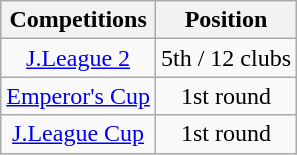<table class="wikitable" style="text-align:center;">
<tr>
<th>Competitions</th>
<th>Position</th>
</tr>
<tr>
<td><a href='#'>J.League 2</a></td>
<td>5th / 12 clubs</td>
</tr>
<tr>
<td><a href='#'>Emperor's Cup</a></td>
<td>1st round</td>
</tr>
<tr>
<td><a href='#'>J.League Cup</a></td>
<td>1st round</td>
</tr>
</table>
